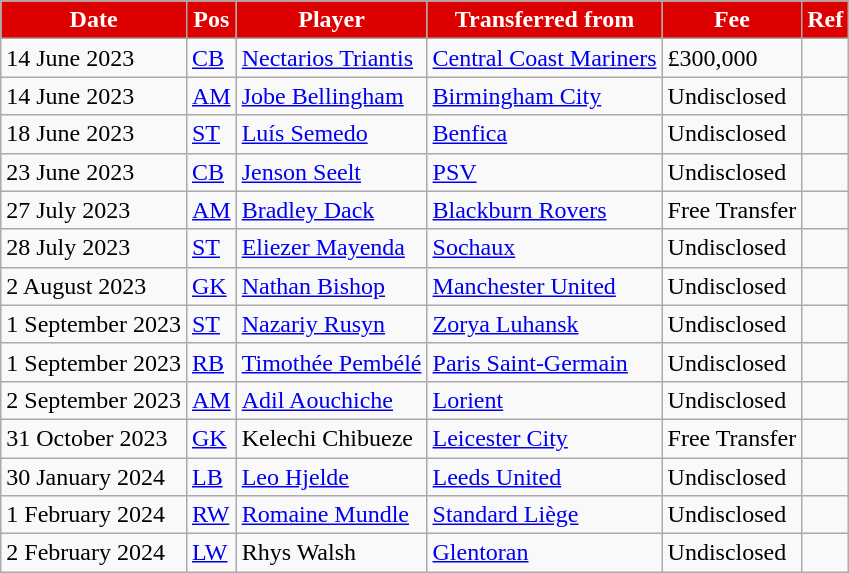<table class="wikitable plainrowheaders sortable">
<tr>
<th style="color:#fff; background:#d00;">Date</th>
<th style="color:#fff; background:#d00;">Pos</th>
<th style="color:#fff; background:#d00;">Player</th>
<th style="color:#fff; background:#d00;">Transferred from</th>
<th style="color:#fff; background:#d00;">Fee</th>
<th style="color:#fff; background:#d00;">Ref</th>
</tr>
<tr>
<td>14 June 2023</td>
<td><a href='#'>CB</a></td>
<td> <a href='#'>Nectarios Triantis</a></td>
<td> <a href='#'>Central Coast Mariners</a></td>
<td>£300,000</td>
<td></td>
</tr>
<tr>
<td>14 June 2023</td>
<td><a href='#'>AM</a></td>
<td> <a href='#'>Jobe Bellingham</a></td>
<td> <a href='#'>Birmingham City</a></td>
<td>Undisclosed</td>
<td></td>
</tr>
<tr>
<td>18 June 2023</td>
<td><a href='#'>ST</a></td>
<td> <a href='#'>Luís Semedo</a></td>
<td> <a href='#'>Benfica</a></td>
<td>Undisclosed</td>
<td></td>
</tr>
<tr>
<td>23 June 2023</td>
<td><a href='#'>CB</a></td>
<td> <a href='#'>Jenson Seelt</a></td>
<td> <a href='#'>PSV</a></td>
<td>Undisclosed</td>
<td></td>
</tr>
<tr>
<td>27 July 2023</td>
<td><a href='#'>AM</a></td>
<td> <a href='#'>Bradley Dack</a></td>
<td> <a href='#'>Blackburn Rovers</a></td>
<td>Free Transfer</td>
<td></td>
</tr>
<tr>
<td>28 July 2023</td>
<td><a href='#'>ST</a></td>
<td> <a href='#'>Eliezer Mayenda</a></td>
<td> <a href='#'>Sochaux</a></td>
<td>Undisclosed</td>
<td></td>
</tr>
<tr>
<td>2 August 2023</td>
<td><a href='#'>GK</a></td>
<td> <a href='#'>Nathan Bishop</a></td>
<td> <a href='#'>Manchester United</a></td>
<td>Undisclosed</td>
<td></td>
</tr>
<tr>
<td>1 September 2023</td>
<td><a href='#'>ST</a></td>
<td> <a href='#'>Nazariy Rusyn</a></td>
<td> <a href='#'>Zorya Luhansk</a></td>
<td>Undisclosed</td>
<td></td>
</tr>
<tr>
<td>1 September 2023</td>
<td><a href='#'>RB</a></td>
<td> <a href='#'>Timothée Pembélé</a></td>
<td> <a href='#'>Paris Saint-Germain</a></td>
<td>Undisclosed</td>
<td></td>
</tr>
<tr>
<td>2 September 2023</td>
<td><a href='#'>AM</a></td>
<td> <a href='#'>Adil Aouchiche</a></td>
<td> <a href='#'>Lorient</a></td>
<td>Undisclosed</td>
<td></td>
</tr>
<tr>
<td>31 October 2023</td>
<td><a href='#'>GK</a></td>
<td> Kelechi Chibueze</td>
<td> <a href='#'>Leicester City</a></td>
<td>Free Transfer</td>
<td></td>
</tr>
<tr>
<td>30 January 2024</td>
<td><a href='#'>LB</a></td>
<td> <a href='#'>Leo Hjelde</a></td>
<td> <a href='#'>Leeds United</a></td>
<td>Undisclosed</td>
<td></td>
</tr>
<tr>
<td>1 February 2024</td>
<td><a href='#'>RW</a></td>
<td> <a href='#'>Romaine Mundle</a></td>
<td> <a href='#'>Standard Liège</a></td>
<td>Undisclosed</td>
<td></td>
</tr>
<tr>
<td>2 February 2024</td>
<td><a href='#'>LW</a></td>
<td> Rhys Walsh</td>
<td> <a href='#'>Glentoran</a></td>
<td>Undisclosed</td>
<td></td>
</tr>
</table>
